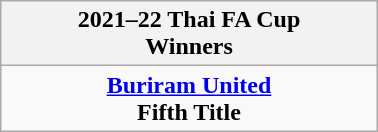<table class="wikitable" style="text-align: center; margin: 0 auto; width: 20%">
<tr>
<th>2021–22 Thai FA Cup<br>Winners</th>
</tr>
<tr>
<td align="center"><strong><a href='#'>Buriram United</a></strong><br><strong>Fifth Title</strong></td>
</tr>
</table>
